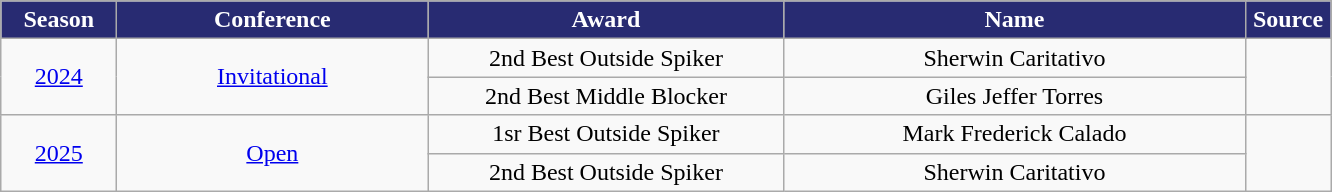<table class="wikitable">
<tr>
<th width=70px style="background: #282B72; color: white; text-align: center"><strong>Season</strong></th>
<th width=200px style="background: #282B72; color: white"><strong>Conference</strong></th>
<th width=230px style="background: #282B72; color: white"><strong>Award</strong></th>
<th width=300px style="background: #282B72; color: white"><strong>Name</strong></th>
<th width=50px style="background: #282B72; color: white"><strong>Source</strong></th>
</tr>
<tr align=center>
<td rowspan=2><a href='#'>2024</a></td>
<td rowspan=2><a href='#'>Invitational</a></td>
<td>2nd Best Outside Spiker</td>
<td>Sherwin Caritativo</td>
<td rowspan=2></td>
</tr>
<tr align=center>
<td>2nd Best Middle Blocker</td>
<td>Giles Jeffer Torres</td>
</tr>
<tr align=center>
<td rowspan=2><a href='#'>2025</a></td>
<td rowspan=2><a href='#'>Open</a></td>
<td>1sr Best Outside Spiker</td>
<td>Mark Frederick Calado</td>
<td rowspan=2></td>
</tr>
<tr align=center>
<td>2nd Best Outside Spiker</td>
<td>Sherwin Caritativo</td>
</tr>
</table>
